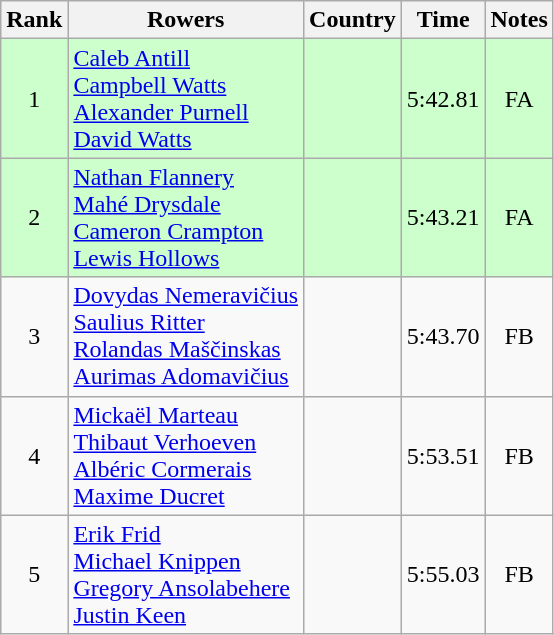<table class="wikitable" style="text-align:center">
<tr>
<th>Rank</th>
<th>Rowers</th>
<th>Country</th>
<th>Time</th>
<th>Notes</th>
</tr>
<tr bgcolor=ccffcc>
<td>1</td>
<td align="left"><a href='#'>Caleb Antill</a><br><a href='#'>Campbell Watts</a><br><a href='#'>Alexander Purnell</a><br><a href='#'>David Watts</a></td>
<td align="left"></td>
<td>5:42.81</td>
<td>FA</td>
</tr>
<tr bgcolor=ccffcc>
<td>2</td>
<td align="left"><a href='#'>Nathan Flannery</a><br><a href='#'>Mahé Drysdale</a><br><a href='#'>Cameron Crampton</a><br><a href='#'>Lewis Hollows</a></td>
<td align="left"></td>
<td>5:43.21</td>
<td>FA</td>
</tr>
<tr>
<td>3</td>
<td align="left"><a href='#'>Dovydas Nemeravičius</a><br><a href='#'>Saulius Ritter</a><br><a href='#'>Rolandas Maščinskas</a><br><a href='#'>Aurimas Adomavičius</a></td>
<td align="left"></td>
<td>5:43.70</td>
<td>FB</td>
</tr>
<tr>
<td>4</td>
<td align="left"><a href='#'>Mickaël Marteau</a><br><a href='#'>Thibaut Verhoeven</a><br><a href='#'>Albéric Cormerais</a><br><a href='#'>Maxime Ducret</a></td>
<td align="left"></td>
<td>5:53.51</td>
<td>FB</td>
</tr>
<tr>
<td>5</td>
<td align="left"><a href='#'>Erik Frid</a><br><a href='#'>Michael Knippen</a><br><a href='#'>Gregory Ansolabehere</a><br><a href='#'>Justin Keen</a></td>
<td align="left"></td>
<td>5:55.03</td>
<td>FB</td>
</tr>
</table>
